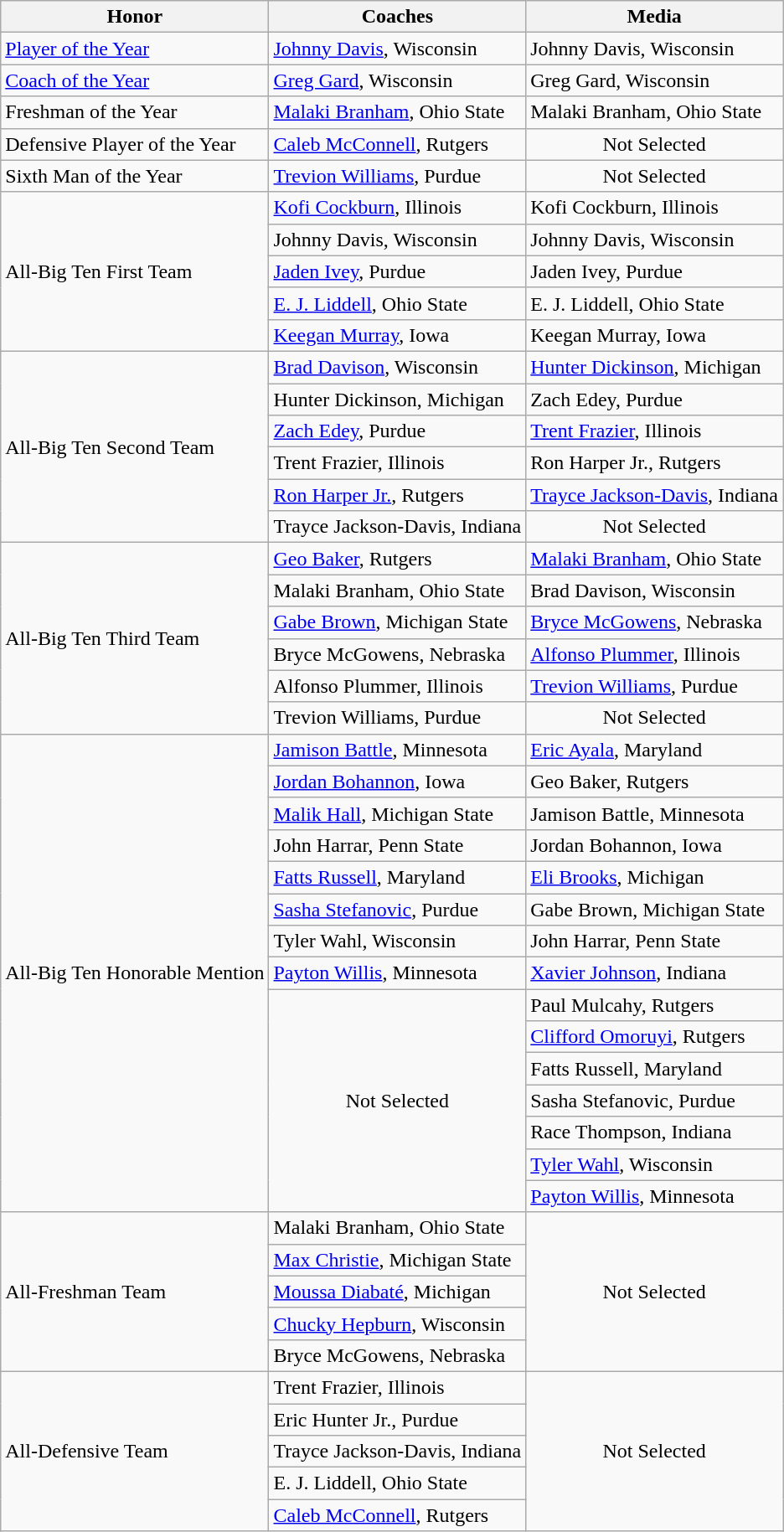<table class="wikitable" border="1">
<tr>
<th>Honor</th>
<th>Coaches</th>
<th>Media</th>
</tr>
<tr>
<td><a href='#'>Player of the Year</a></td>
<td><a href='#'>Johnny Davis</a>, Wisconsin</td>
<td>Johnny Davis, Wisconsin</td>
</tr>
<tr>
<td><a href='#'>Coach of the Year</a></td>
<td><a href='#'>Greg Gard</a>, Wisconsin</td>
<td>Greg Gard, Wisconsin</td>
</tr>
<tr>
<td>Freshman of the Year</td>
<td><a href='#'>Malaki Branham</a>, Ohio State</td>
<td>Malaki Branham, Ohio State</td>
</tr>
<tr>
<td>Defensive Player of the Year</td>
<td><a href='#'>Caleb McConnell</a>, Rutgers</td>
<td align=center>Not Selected</td>
</tr>
<tr>
<td>Sixth Man of the Year</td>
<td><a href='#'>Trevion Williams</a>, Purdue</td>
<td align=center>Not Selected</td>
</tr>
<tr>
<td rowspan=5 valign=middle>All-Big Ten First Team</td>
<td><a href='#'>Kofi Cockburn</a>, Illinois</td>
<td>Kofi Cockburn, Illinois</td>
</tr>
<tr>
<td>Johnny Davis, Wisconsin</td>
<td>Johnny Davis, Wisconsin</td>
</tr>
<tr>
<td><a href='#'>Jaden Ivey</a>, Purdue</td>
<td>Jaden Ivey, Purdue</td>
</tr>
<tr>
<td><a href='#'>E. J. Liddell</a>, Ohio State</td>
<td>E. J. Liddell, Ohio State</td>
</tr>
<tr>
<td><a href='#'>Keegan Murray</a>, Iowa</td>
<td>Keegan Murray, Iowa</td>
</tr>
<tr>
<td rowspan=6 valign=middle>All-Big Ten Second Team</td>
<td><a href='#'>Brad Davison</a>, Wisconsin</td>
<td><a href='#'>Hunter Dickinson</a>, Michigan</td>
</tr>
<tr>
<td>Hunter Dickinson, Michigan</td>
<td>Zach Edey, Purdue</td>
</tr>
<tr>
<td><a href='#'>Zach Edey</a>, Purdue</td>
<td><a href='#'>Trent Frazier</a>, Illinois</td>
</tr>
<tr>
<td>Trent Frazier, Illinois</td>
<td>Ron Harper Jr., Rutgers</td>
</tr>
<tr>
<td><a href='#'>Ron Harper Jr.</a>, Rutgers</td>
<td><a href='#'>Trayce Jackson-Davis</a>, Indiana</td>
</tr>
<tr>
<td>Trayce Jackson-Davis, Indiana</td>
<td align=center>Not Selected</td>
</tr>
<tr>
<td rowspan=6 valign=middle>All-Big Ten Third Team</td>
<td><a href='#'>Geo Baker</a>, Rutgers</td>
<td><a href='#'>Malaki Branham</a>, Ohio State</td>
</tr>
<tr>
<td>Malaki Branham, Ohio State</td>
<td>Brad Davison, Wisconsin</td>
</tr>
<tr>
<td><a href='#'>Gabe Brown</a>, Michigan State</td>
<td><a href='#'>Bryce McGowens</a>, Nebraska</td>
</tr>
<tr>
<td>Bryce McGowens, Nebraska</td>
<td><a href='#'>Alfonso Plummer</a>, Illinois</td>
</tr>
<tr>
<td>Alfonso Plummer, Illinois</td>
<td><a href='#'>Trevion Williams</a>, Purdue</td>
</tr>
<tr>
<td>Trevion Williams, Purdue</td>
<td align=center>Not Selected</td>
</tr>
<tr>
<td rowspan=15 valign=middle>All-Big Ten Honorable Mention</td>
<td><a href='#'>Jamison Battle</a>, Minnesota</td>
<td><a href='#'>Eric Ayala</a>, Maryland</td>
</tr>
<tr>
<td><a href='#'>Jordan Bohannon</a>, Iowa</td>
<td>Geo Baker, Rutgers</td>
</tr>
<tr>
<td><a href='#'>Malik Hall</a>, Michigan State</td>
<td>Jamison Battle, Minnesota</td>
</tr>
<tr>
<td>John Harrar, Penn State</td>
<td>Jordan Bohannon, Iowa</td>
</tr>
<tr>
<td><a href='#'>Fatts Russell</a>, Maryland</td>
<td><a href='#'>Eli Brooks</a>, Michigan</td>
</tr>
<tr>
<td><a href='#'>Sasha Stefanovic</a>, Purdue</td>
<td>Gabe Brown, Michigan State</td>
</tr>
<tr>
<td>Tyler Wahl, Wisconsin</td>
<td>John Harrar, Penn State</td>
</tr>
<tr>
<td><a href='#'>Payton Willis</a>, Minnesota</td>
<td><a href='#'>Xavier Johnson</a>, Indiana</td>
</tr>
<tr>
<td rowspan=7 align=center>Not Selected</td>
<td>Paul Mulcahy, Rutgers</td>
</tr>
<tr>
<td><a href='#'>Clifford Omoruyi</a>, Rutgers</td>
</tr>
<tr>
<td>Fatts Russell, Maryland</td>
</tr>
<tr>
<td>Sasha Stefanovic, Purdue</td>
</tr>
<tr>
<td>Race Thompson, Indiana</td>
</tr>
<tr>
<td><a href='#'>Tyler Wahl</a>, Wisconsin</td>
</tr>
<tr>
<td><a href='#'>Payton Willis</a>, Minnesota</td>
</tr>
<tr>
<td rowspan=5 valign=middle>All-Freshman Team</td>
<td>Malaki Branham, Ohio State</td>
<td rowspan=5 colspan=1 align=center>Not Selected</td>
</tr>
<tr>
<td><a href='#'>Max Christie</a>, Michigan State</td>
</tr>
<tr>
<td><a href='#'>Moussa Diabaté</a>, Michigan</td>
</tr>
<tr>
<td><a href='#'>Chucky Hepburn</a>, Wisconsin</td>
</tr>
<tr>
<td>Bryce McGowens, Nebraska</td>
</tr>
<tr>
<td rowspan=5 valign=middle>All-Defensive Team</td>
<td>Trent Frazier, Illinois</td>
<td rowspan=5 colspan=1 align=center>Not Selected</td>
</tr>
<tr>
<td>Eric Hunter Jr., Purdue</td>
</tr>
<tr>
<td>Trayce Jackson-Davis, Indiana</td>
</tr>
<tr>
<td>E. J. Liddell, Ohio State</td>
</tr>
<tr>
<td><a href='#'>Caleb McConnell</a>, Rutgers</td>
</tr>
</table>
